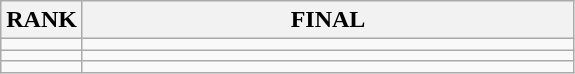<table class="wikitable">
<tr>
<th>RANK</th>
<th style="width: 20em">FINAL</th>
</tr>
<tr>
<td align="center"></td>
<td></td>
</tr>
<tr>
<td align="center"></td>
<td></td>
</tr>
<tr>
<td align="center"></td>
<td></td>
</tr>
</table>
